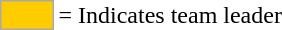<table>
<tr>
<td style="background:#fc0; border:1px solid #aaa; width:2em;"></td>
<td>= Indicates team leader</td>
</tr>
</table>
